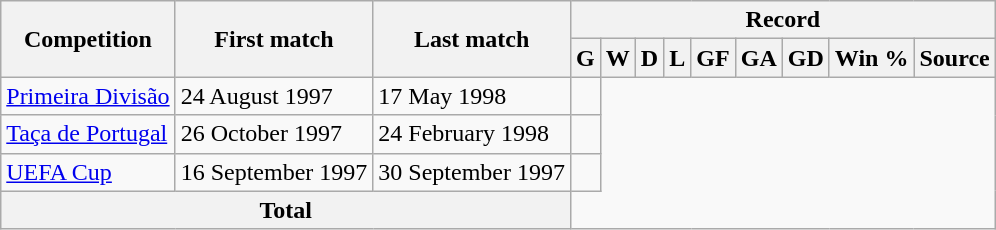<table class="wikitable" style="text-align: center">
<tr>
<th rowspan="2">Competition</th>
<th rowspan="2">First match</th>
<th rowspan="2">Last match</th>
<th colspan="9">Record</th>
</tr>
<tr>
<th>G</th>
<th>W</th>
<th>D</th>
<th>L</th>
<th>GF</th>
<th>GA</th>
<th>GD</th>
<th>Win %</th>
<th>Source</th>
</tr>
<tr>
<td align=left><a href='#'>Primeira Divisão</a></td>
<td align=left>24 August 1997</td>
<td align=left>17 May 1998<br></td>
<td align=left></td>
</tr>
<tr>
<td align=left><a href='#'>Taça de Portugal</a></td>
<td align=left>26 October 1997</td>
<td align=left>24 February 1998<br></td>
<td align=left></td>
</tr>
<tr>
<td align=left><a href='#'>UEFA Cup</a></td>
<td align=left>16 September 1997</td>
<td align=left>30 September 1997<br></td>
<td align=left></td>
</tr>
<tr>
<th colspan="3">Total<br></th>
</tr>
</table>
